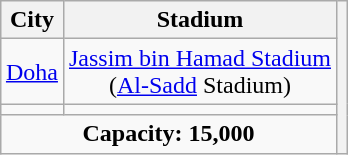<table class="wikitable" style="margin:1em auto; text-align:center;">
<tr>
<th>City</th>
<th>Stadium</th>
<th rowspan="4"></th>
</tr>
<tr>
<td><a href='#'>Doha</a></td>
<td><a href='#'>Jassim bin Hamad Stadium</a><br>(<a href='#'>Al-Sadd</a> Stadium)</td>
</tr>
<tr>
<td></td>
<td></td>
</tr>
<tr>
<td colspan="2"><strong>Capacity: 15,000</strong></td>
</tr>
</table>
